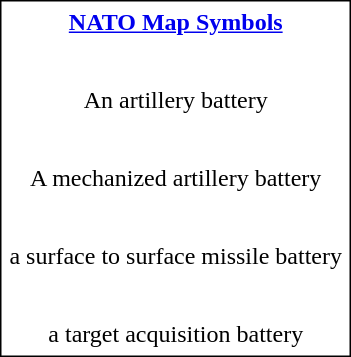<table class="floatright" style="border:1px solid black; background:white;float: right;text-align: center" cellpadding="3">
<tr>
<th><a href='#'>NATO Map Symbols</a></th>
</tr>
<tr>
<td><br></td>
</tr>
<tr>
<td>An artillery battery</td>
</tr>
<tr>
<td><br></td>
</tr>
<tr>
<td>A mechanized artillery battery</td>
</tr>
<tr>
<td><br></td>
</tr>
<tr>
<td>a surface to surface missile battery</td>
</tr>
<tr>
<td><br></td>
</tr>
<tr>
<td>a target acquisition battery</td>
</tr>
</table>
